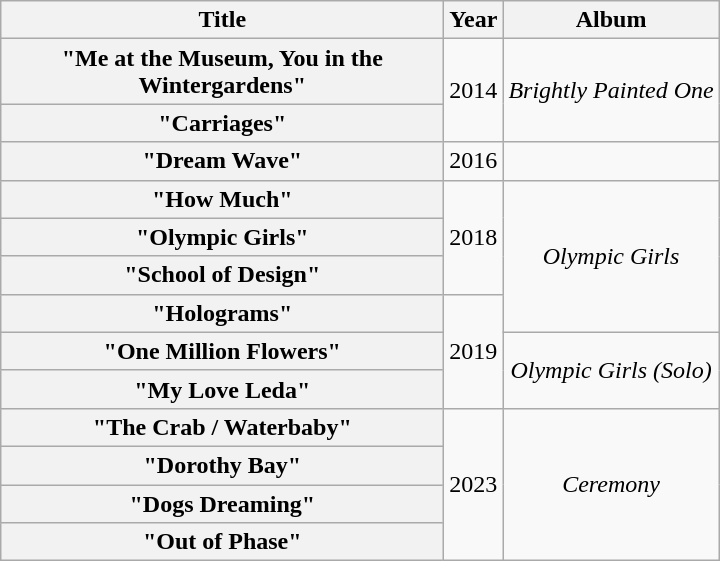<table class="wikitable plainrowheaders" style="text-align:center;" border="1">
<tr>
<th scope="col" rowspan="1" style="width:18em;">Title</th>
<th scope="col" rowspan="1">Year</th>
<th scope="col" rowspan="1">Album</th>
</tr>
<tr>
<th scope="row">"Me at the Museum, You in the Wintergardens"</th>
<td rowspan="2">2014</td>
<td rowspan="2"><em>Brightly Painted One</em></td>
</tr>
<tr>
<th scope="row">"Carriages"</th>
</tr>
<tr>
<th scope="row">"Dream Wave"</th>
<td>2016</td>
<td></td>
</tr>
<tr>
<th scope="row">"How Much"</th>
<td rowspan="3">2018</td>
<td rowspan="4"><em>Olympic Girls</em></td>
</tr>
<tr>
<th scope="row">"Olympic Girls"</th>
</tr>
<tr>
<th scope="row">"School of Design"</th>
</tr>
<tr>
<th scope="row">"Holograms"</th>
<td rowspan="3">2019</td>
</tr>
<tr>
<th scope="row">"One Million Flowers"</th>
<td rowspan="2"><em>Olympic Girls (Solo)</em></td>
</tr>
<tr>
<th scope="row">"My Love Leda"</th>
</tr>
<tr>
<th scope="row">"The Crab / Waterbaby"</th>
<td rowspan="4">2023</td>
<td rowspan="4"><em>Ceremony</em></td>
</tr>
<tr>
<th scope="row">"Dorothy Bay"</th>
</tr>
<tr>
<th scope="row">"Dogs Dreaming"</th>
</tr>
<tr>
<th scope="row">"Out of Phase"</th>
</tr>
</table>
